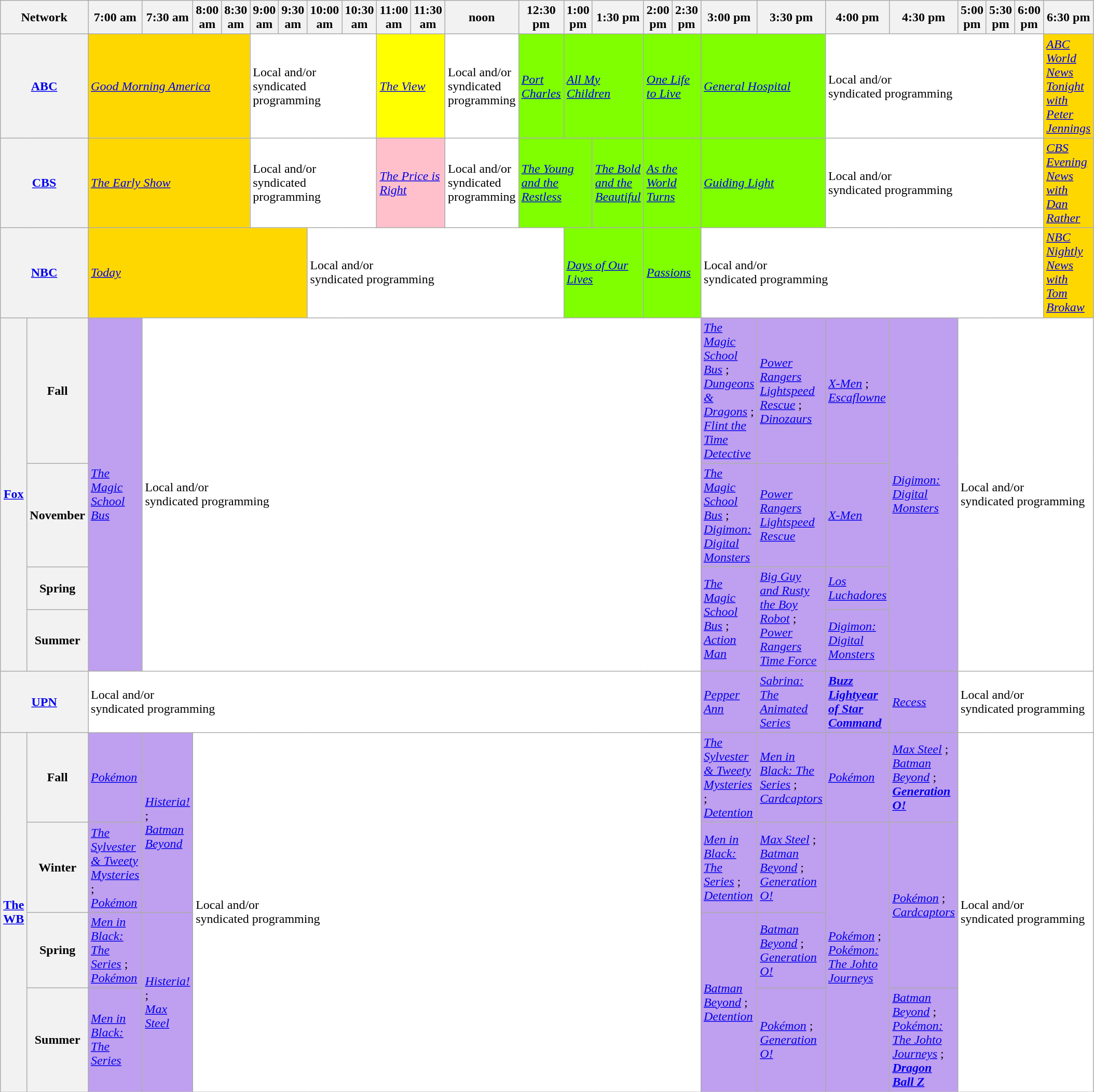<table class="wikitable">
<tr>
<th bgcolor="#C0C0C0" colspan="2">Network</th>
<th width="4%" bgcolor="#C0C0C0">7:00 am</th>
<th width="4%" bgcolor="#C0C0C0">7:30 am</th>
<th width="4%" bgcolor="#C0C0C0">8:00 am</th>
<th width="4%" bgcolor="#C0C0C0">8:30 am</th>
<th width="4%" bgcolor="#C0C0C0">9:00 am</th>
<th width="4%" bgcolor="#C0C0C0">9:30 am</th>
<th width="4%" bgcolor="#C0C0C0">10:00 am</th>
<th width="4%" bgcolor="#C0C0C0">10:30 am</th>
<th width="4%" bgcolor="#C0C0C0">11:00 am</th>
<th width="4%" bgcolor="#C0C0C0">11:30 am</th>
<th width="4%" bgcolor="#C0C0C0">noon</th>
<th width="4%" bgcolor="#C0C0C0">12:30 pm</th>
<th width="4%" bgcolor="#C0C0C0">1:00 pm</th>
<th width="4%" bgcolor="#C0C0C0">1:30 pm</th>
<th width="4%" bgcolor="#C0C0C0">2:00 pm</th>
<th width="4%" bgcolor="#C0C0C0">2:30 pm</th>
<th width="4%" bgcolor="#C0C0C0">3:00 pm</th>
<th width="4%" bgcolor="#C0C0C0">3:30 pm</th>
<th width="4%" bgcolor="#C0C0C0">4:00 pm</th>
<th width="4%" bgcolor="#C0C0C0">4:30 pm</th>
<th width="4%" bgcolor="#C0C0C0">5:00 pm</th>
<th width="4%" bgcolor="#C0C0C0">5:30 pm</th>
<th width="4%" bgcolor="#C0C0C0">6:00 pm</th>
<th width="4%" bgcolor="#C0C0C0">6:30 pm</th>
</tr>
<tr>
<th bgcolor="#C0C0C0" colspan="2"><a href='#'>ABC</a></th>
<td bgcolor="gold" colspan="4"><em><a href='#'>Good Morning America</a></em></td>
<td bgcolor="white"colspan="4">Local and/or<br>syndicated programming</td>
<td bgcolor="yellow" colspan="2"><em><a href='#'>The View</a></em></td>
<td bgcolor="white">Local and/or<br>syndicated programming</td>
<td bgcolor="chartreuse"><em><a href='#'>Port Charles</a></em></td>
<td bgcolor="chartreuse" colspan="2"><em><a href='#'>All My Children</a></em></td>
<td bgcolor="chartreuse" colspan="2"><em><a href='#'>One Life to Live</a></em></td>
<td bgcolor="chartreuse" colspan="2"><em><a href='#'>General Hospital</a></em></td>
<td bgcolor="white" colspan="5">Local and/or<br>syndicated programming</td>
<td bgcolor="gold"><em><a href='#'>ABC World News Tonight with Peter Jennings</a></em></td>
</tr>
<tr>
<th bgcolor="#C0C0C0" colspan="2"><a href='#'>CBS</a></th>
<td bgcolor="gold" colspan="4"><em><a href='#'>The Early Show</a></em></td>
<td bgcolor="white" colspan="4">Local and/or<br>syndicated programming</td>
<td bgcolor="pink" colspan="2"><em><a href='#'>The Price is Right</a></em></td>
<td bgcolor="white">Local and/or<br>syndicated programming</td>
<td bgcolor="chartreuse" colspan="2"><em><a href='#'>The Young and the Restless</a></em></td>
<td bgcolor="chartreuse"><em><a href='#'>The Bold and the Beautiful</a></em></td>
<td bgcolor="chartreuse" colspan="2"><em><a href='#'>As the World Turns</a></em></td>
<td bgcolor="chartreuse" colspan="2"><em><a href='#'>Guiding Light</a></em></td>
<td bgcolor="white" colspan="5">Local and/or<br>syndicated programming</td>
<td bgcolor="gold"><em><a href='#'>CBS Evening News with Dan Rather</a></em></td>
</tr>
<tr>
<th bgcolor="#C0C0C0" colspan="2"><a href='#'>NBC</a></th>
<td bgcolor="gold" colspan="6"><em><a href='#'>Today</a></em></td>
<td bgcolor="white" colspan="6">Local and/or<br>syndicated programming</td>
<td bgcolor="chartreuse" colspan="2"><em><a href='#'>Days of Our Lives</a></em></td>
<td bgcolor="chartreuse" colspan="2"><em><a href='#'>Passions</a></em></td>
<td bgcolor="white" colspan="7">Local and/or<br>syndicated programming</td>
<td bgcolor="gold"><em><a href='#'>NBC Nightly News with Tom Brokaw</a></em></td>
</tr>
<tr>
<th bgcolor="#C0C0C0" rowspan="4"><a href='#'>Fox</a></th>
<th>Fall</th>
<td bgcolor="bf9fef"rowspan="4"><em><a href='#'>The Magic School Bus</a></em></td>
<td bgcolor="white" rowspan="4"colspan="15">Local and/or<br>syndicated programming</td>
<td bgcolor="bf9fef"><em><a href='#'>The Magic School Bus</a></em> ;<br><em><a href='#'>Dungeons & Dragons</a></em> ;<br><em><a href='#'>Flint the Time Detective</a></em> </td>
<td bgcolor="bf9fef"><em><a href='#'>Power Rangers Lightspeed Rescue</a></em> ;<br><em><a href='#'>Dinozaurs</a></em> </td>
<td bgcolor="bf9fef"><em><a href='#'>X-Men</a></em> ;<br><em><a href='#'>Escaflowne</a></em> </td>
<td bgcolor="bf9fef" rowspan="4"><em><a href='#'>Digimon: Digital Monsters</a></em></td>
<td bgcolor="white" rowspan="4"colspan="4">Local and/or<br>syndicated programming</td>
</tr>
<tr>
<th>November</th>
<td bgcolor="bf9fef"><em><a href='#'>The Magic School Bus</a></em> ;<br><em><a href='#'>Digimon: Digital Monsters</a></em> </td>
<td bgcolor="bf9fef"><em><a href='#'>Power Rangers Lightspeed Rescue</a></em></td>
<td bgcolor="bf9fef"><em><a href='#'>X-Men</a></em></td>
</tr>
<tr>
<th>Spring</th>
<td bgcolor="bf9fef" rowspan="2"><em><a href='#'>The Magic School Bus</a></em> ;<br><em><a href='#'>Action Man</a></em> </td>
<td bgcolor="bf9fef" rowspan=2><em><a href='#'>Big Guy and Rusty the Boy Robot</a></em> ;<br><em><a href='#'>Power Rangers Time Force</a></em> </td>
<td bgcolor="bf9fef"><em><a href='#'>Los Luchadores</a></em></td>
</tr>
<tr>
<th>Summer</th>
<td bgcolor="bf9fef"><em><a href='#'>Digimon: Digital Monsters</a></em></td>
</tr>
<tr>
<th bgcolor="#C0C0C0" colspan="2"><a href='#'>UPN</a></th>
<td bgcolor="white" colspan="16">Local and/or<br>syndicated programming</td>
<td bgcolor="bf9fef"><em><a href='#'>Pepper Ann</a></em></td>
<td bgcolor="bf9fef"><em><a href='#'>Sabrina: The Animated Series</a></em></td>
<td bgcolor="bf9fef"><strong><em><a href='#'>Buzz Lightyear of Star Command</a></em></strong></td>
<td bgcolor="bf9fef"><em><a href='#'>Recess</a></em></td>
<td bgcolor="white" colspan="4">Local and/or<br>syndicated programming</td>
</tr>
<tr>
<th bgcolor="#C0C0C0" rowspan="4"><a href='#'>The WB</a></th>
<th>Fall</th>
<td bgcolor="bf9fef"><em><a href='#'>Pokémon</a></em></td>
<td bgcolor="bf9fef" rowspan="2"><em><a href='#'>Histeria!</a></em> ;<br><em><a href='#'>Batman Beyond</a></em> </td>
<td bgcolor="white" rowspan="4"colspan="14">Local and/or<br>syndicated programming</td>
<td bgcolor="bf9fef"><em><a href='#'>The Sylvester & Tweety Mysteries</a></em> ;<br><em><a href='#'>Detention</a></em> </td>
<td bgcolor="bf9fef"><em><a href='#'>Men in Black: The Series</a></em> ;<br><em><a href='#'>Cardcaptors</a></em> </td>
<td bgcolor="bf9fef"><em><a href='#'>Pokémon</a></em></td>
<td bgcolor="bf9fef"><em><a href='#'>Max Steel</a></em> ;<br><em><a href='#'>Batman Beyond</a></em> ;<br><strong><em><a href='#'>Generation O!</a></em></strong> </td>
<td bgcolor="white" rowspan="4"colspan="4">Local and/or<br>syndicated programming</td>
</tr>
<tr>
<th>Winter</th>
<td bgcolor="bf9fef"><em><a href='#'>The Sylvester & Tweety Mysteries</a></em> ;<br><em><a href='#'>Pokémon</a></em> </td>
<td bgcolor="bf9fef"><em><a href='#'>Men in Black: The Series</a></em> ;<br><em><a href='#'>Detention</a></em> </td>
<td bgcolor="bf9fef"><em><a href='#'>Max Steel</a></em> ;<br><em><a href='#'>Batman Beyond</a></em> ;<br><em><a href='#'>Generation O!</a></em> </td>
<td bgcolor="bf9fef" rowspan="3"><em><a href='#'>Pokémon</a></em> ;<br><em><a href='#'>Pokémon: The Johto Journeys</a></em> </td>
<td bgcolor="bf9fef" rowspan="2"><em><a href='#'>Pokémon</a></em> ;<br><em><a href='#'>Cardcaptors</a></em> </td>
</tr>
<tr>
<th>Spring</th>
<td bgcolor="bf9fef"><em><a href='#'>Men in Black: The Series</a></em> ;<br><em><a href='#'>Pokémon</a></em> </td>
<td bgcolor="bf9fef" rowspan="2"><em><a href='#'>Histeria!</a></em> ;<br><em><a href='#'>Max Steel</a></em> </td>
<td bgcolor="bf9fef" rowspan=2><em><a href='#'>Batman Beyond</a></em> ;<br><em><a href='#'>Detention</a></em> </td>
<td bgcolor="bf9fef"><em><a href='#'>Batman Beyond</a></em> ;<br><em><a href='#'>Generation O!</a></em> </td>
</tr>
<tr>
<th>Summer</th>
<td bgcolor="bf9fef"><em><a href='#'>Men in Black: The Series</a></em></td>
<td bgcolor="bf9fef"><em><a href='#'>Pokémon</a></em> ;<br><em><a href='#'>Generation O!</a></em> </td>
<td bgcolor="bf9fef"><em><a href='#'>Batman Beyond</a></em> ;<br><em><a href='#'>Pokémon: The Johto Journeys</a></em> ;<br><strong><em><a href='#'>Dragon Ball Z</a></em></strong> </td>
</tr>
</table>
